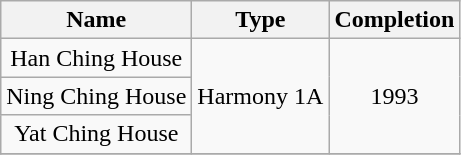<table class="wikitable" style="text-align: center">
<tr>
<th>Name</th>
<th>Type</th>
<th>Completion</th>
</tr>
<tr>
<td>Han Ching House</td>
<td rowspan="3">Harmony 1A</td>
<td rowspan="3">1993</td>
</tr>
<tr>
<td>Ning Ching House</td>
</tr>
<tr>
<td>Yat Ching House</td>
</tr>
<tr>
</tr>
</table>
